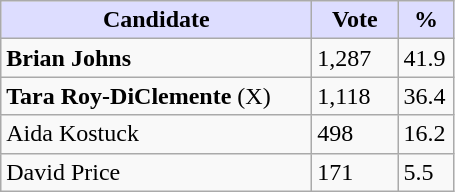<table class="wikitable">
<tr>
<th style="background:#ddf; width:200px;">Candidate</th>
<th style="background:#ddf; width:50px;">Vote</th>
<th style="background:#ddf; width:30px;">%</th>
</tr>
<tr>
<td><strong>Brian Johns</strong></td>
<td>1,287</td>
<td>41.9</td>
</tr>
<tr>
<td><strong>Tara Roy-DiClemente</strong> (X)</td>
<td>1,118</td>
<td>36.4</td>
</tr>
<tr>
<td>Aida Kostuck</td>
<td>498</td>
<td>16.2</td>
</tr>
<tr>
<td>David Price</td>
<td>171</td>
<td>5.5</td>
</tr>
</table>
